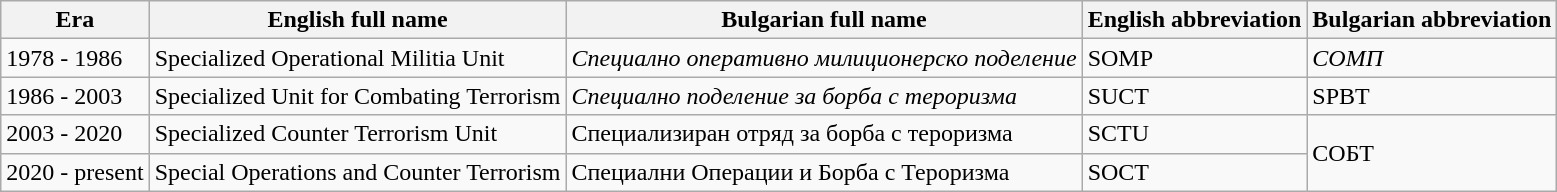<table class="wikitable">
<tr>
<th>Era</th>
<th>English full name</th>
<th>Bulgarian full name</th>
<th>English abbreviation</th>
<th>Bulgarian abbreviation</th>
</tr>
<tr>
<td>1978 - 1986</td>
<td>Specialized Operational Militia Unit</td>
<td><em>Специално оперативно милиционерско поделение</em></td>
<td>SOMP</td>
<td><em>СОМП</em></td>
</tr>
<tr>
<td>1986 - 2003</td>
<td>Specialized Unit for Combating Terrorism</td>
<td><em>Специално поделение за борба с тероризма</em></td>
<td>SUCT</td>
<td>SPBT</td>
</tr>
<tr>
<td>2003 - 2020</td>
<td>Specialized Counter Terrorism Unit</td>
<td>Специализиран отряд за борба с тероризма</td>
<td>SCTU</td>
<td rowspan="2">СОБТ</td>
</tr>
<tr>
<td>2020 - present</td>
<td>Special Operations and Counter Terrorism</td>
<td>Специални Операции и Борба с Тероризма</td>
<td>SOCT</td>
</tr>
</table>
